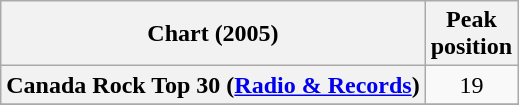<table class="wikitable sortable plainrowheaders">
<tr>
<th>Chart (2005)</th>
<th>Peak<br>position</th>
</tr>
<tr>
<th scope="row">Canada Rock Top 30 (<a href='#'>Radio & Records</a>)</th>
<td align="center">19</td>
</tr>
<tr>
</tr>
<tr>
</tr>
<tr>
</tr>
</table>
